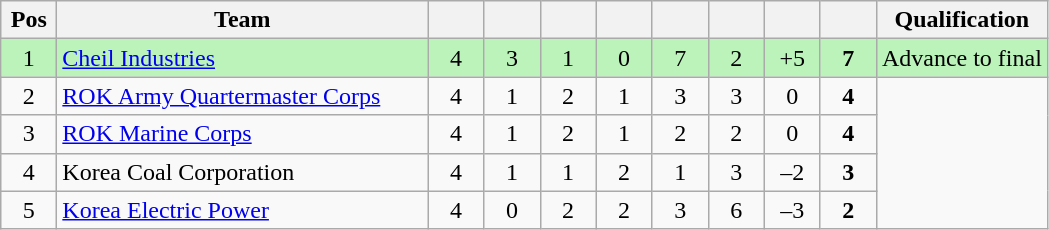<table class="wikitable" style="text-align:center;">
<tr>
<th width=30>Pos</th>
<th width=240>Team</th>
<th width=30></th>
<th width=30></th>
<th width=30></th>
<th width=30></th>
<th width=30></th>
<th width=30></th>
<th width=30></th>
<th width=30></th>
<th>Qualification</th>
</tr>
<tr bgcolor=#BBF3BB>
<td>1</td>
<td align=left><a href='#'>Cheil Industries</a></td>
<td>4</td>
<td>3</td>
<td>1</td>
<td>0</td>
<td>7</td>
<td>2</td>
<td>+5</td>
<td><strong>7</strong></td>
<td>Advance to final</td>
</tr>
<tr>
<td>2</td>
<td align=left><a href='#'>ROK Army Quartermaster Corps</a></td>
<td>4</td>
<td>1</td>
<td>2</td>
<td>1</td>
<td>3</td>
<td>3</td>
<td>0</td>
<td><strong>4</strong></td>
<td rowspan=4></td>
</tr>
<tr>
<td>3</td>
<td align=left><a href='#'>ROK Marine Corps</a></td>
<td>4</td>
<td>1</td>
<td>2</td>
<td>1</td>
<td>2</td>
<td>2</td>
<td>0</td>
<td><strong>4</strong></td>
</tr>
<tr>
<td>4</td>
<td align=left>Korea Coal Corporation</td>
<td>4</td>
<td>1</td>
<td>1</td>
<td>2</td>
<td>1</td>
<td>3</td>
<td>–2</td>
<td><strong>3</strong></td>
</tr>
<tr>
<td>5</td>
<td align=left><a href='#'>Korea Electric Power</a></td>
<td>4</td>
<td>0</td>
<td>2</td>
<td>2</td>
<td>3</td>
<td>6</td>
<td>–3</td>
<td><strong>2</strong></td>
</tr>
</table>
